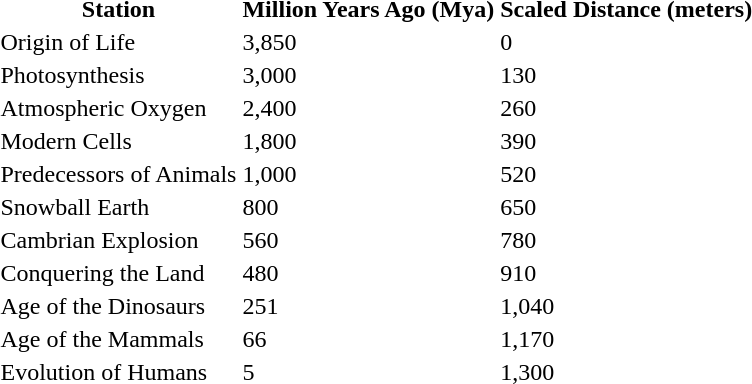<table class="sortable">
<tr>
<th>Station</th>
<th>Million Years Ago (Mya)</th>
<th>Scaled Distance (meters)</th>
</tr>
<tr>
<td>Origin of Life</td>
<td>3,850</td>
<td>0</td>
</tr>
<tr>
<td>Photosynthesis</td>
<td>3,000</td>
<td>130</td>
</tr>
<tr>
<td>Atmospheric Oxygen</td>
<td>2,400</td>
<td>260</td>
</tr>
<tr>
<td>Modern Cells</td>
<td>1,800</td>
<td>390</td>
</tr>
<tr>
<td>Predecessors of Animals</td>
<td>1,000</td>
<td>520</td>
</tr>
<tr>
<td>Snowball Earth</td>
<td>800</td>
<td>650</td>
</tr>
<tr>
<td>Cambrian Explosion</td>
<td>560</td>
<td>780</td>
</tr>
<tr>
<td>Conquering the Land</td>
<td>480</td>
<td>910</td>
</tr>
<tr>
<td>Age of the Dinosaurs</td>
<td>251</td>
<td>1,040</td>
</tr>
<tr>
<td>Age of the Mammals</td>
<td>66</td>
<td>1,170</td>
</tr>
<tr>
<td>Evolution of Humans</td>
<td>5</td>
<td>1,300</td>
</tr>
</table>
